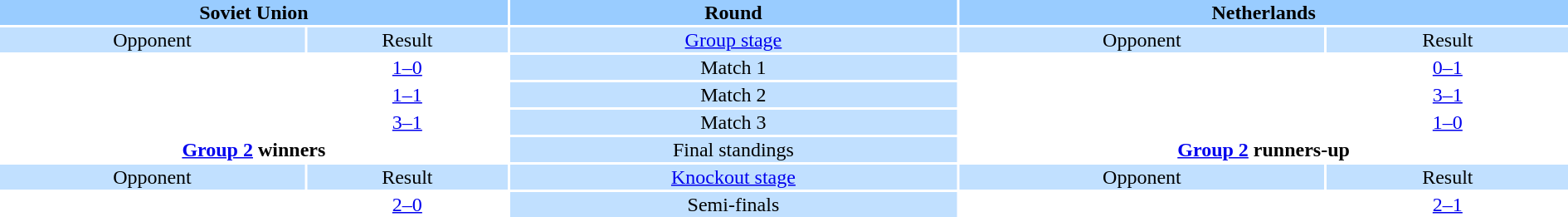<table style="width:100%;text-align:center">
<tr style="vertical-align:top;background:#99CCFF">
<th colspan="2">Soviet Union</th>
<th>Round</th>
<th colspan="2">Netherlands</th>
</tr>
<tr style="vertical-align:top;background:#C1E0FF">
<td>Opponent</td>
<td>Result</td>
<td><a href='#'>Group stage</a></td>
<td>Opponent</td>
<td>Result</td>
</tr>
<tr>
<td></td>
<td><a href='#'>1–0</a></td>
<td style="background:#c1e0ff">Match 1</td>
<td></td>
<td><a href='#'>0–1</a></td>
</tr>
<tr>
<td></td>
<td><a href='#'>1–1</a></td>
<td style="background:#c1e0ff">Match 2</td>
<td></td>
<td><a href='#'>3–1</a></td>
</tr>
<tr>
<td></td>
<td><a href='#'>3–1</a></td>
<td style="background:#c1e0ff">Match 3</td>
<td></td>
<td><a href='#'>1–0</a></td>
</tr>
<tr>
<td colspan="2" style="text-align:center"><strong><a href='#'>Group 2</a> winners</strong><br><div></div></td>
<td style="background:#c1e0ff">Final standings</td>
<td colspan="2" style="text-align:center"><strong><a href='#'>Group 2</a> runners-up</strong><br><div></div></td>
</tr>
<tr style="vertical-align:top;background:#c1e0ff">
<td>Opponent</td>
<td>Result</td>
<td><a href='#'>Knockout stage</a></td>
<td>Opponent</td>
<td>Result</td>
</tr>
<tr>
<td></td>
<td><a href='#'>2–0</a></td>
<td style="background:#c1e0ff">Semi-finals</td>
<td></td>
<td><a href='#'>2–1</a></td>
</tr>
</table>
